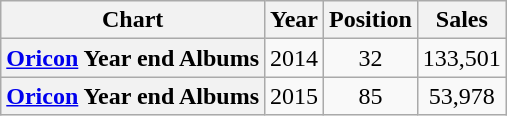<table class="wikitable plainrowheaders" style="text-align:center;">
<tr>
<th scope="col">Chart</th>
<th scope="col">Year</th>
<th scope="col">Position</th>
<th scope="col">Sales</th>
</tr>
<tr>
<th scope="row"><a href='#'>Oricon</a> Year end Albums</th>
<td>2014</td>
<td>32</td>
<td>133,501</td>
</tr>
<tr>
<th scope="row"><a href='#'>Oricon</a> Year end Albums</th>
<td>2015</td>
<td>85</td>
<td>53,978</td>
</tr>
</table>
